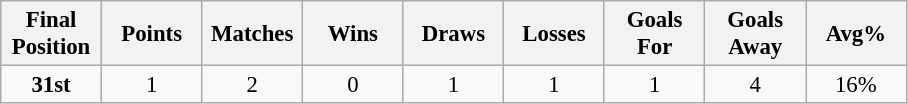<table class="wikitable" style="font-size: 95%; text-align: center;">
<tr>
<th width=60>Final Position</th>
<th width=60>Points</th>
<th width=60>Matches</th>
<th width=60>Wins</th>
<th width=60>Draws</th>
<th width=60>Losses</th>
<th width=60>Goals For</th>
<th width=60>Goals Away</th>
<th width=60>Avg%</th>
</tr>
<tr>
<td><strong>31st</strong></td>
<td>1</td>
<td>2</td>
<td>0</td>
<td>1</td>
<td>1</td>
<td>1</td>
<td>4</td>
<td>16%</td>
</tr>
</table>
